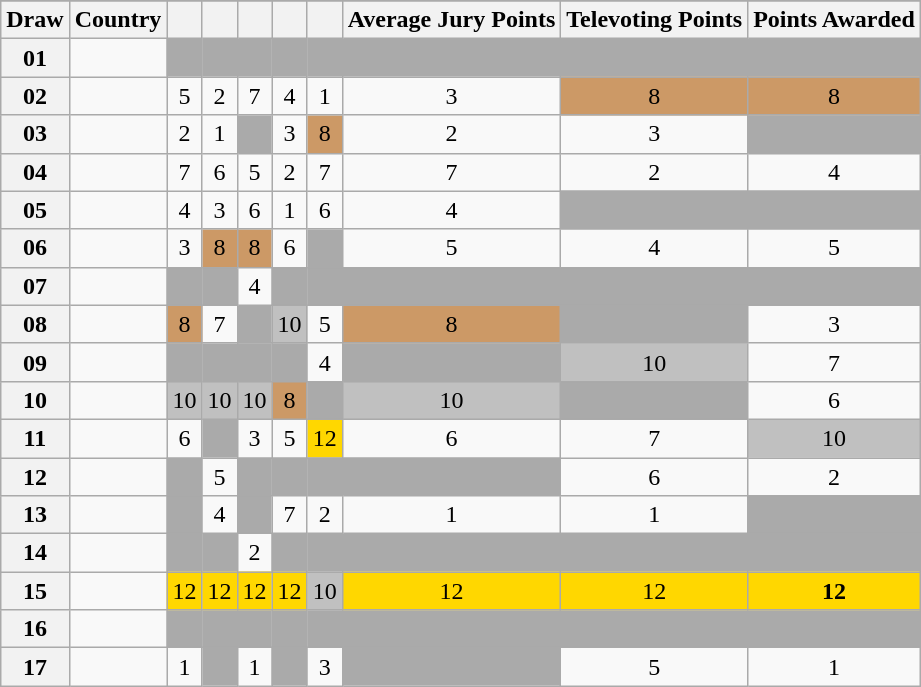<table class="sortable wikitable collapsible plainrowheaders" style="text-align:center;">
<tr>
</tr>
<tr>
<th scope="col">Draw</th>
<th scope="col">Country</th>
<th scope="col"><small></small></th>
<th scope="col"><small></small></th>
<th scope="col"><small></small></th>
<th scope="col"><small></small></th>
<th scope="col"><small></small></th>
<th scope="col">Average Jury Points</th>
<th scope="col">Televoting Points</th>
<th scope="col">Points Awarded</th>
</tr>
<tr>
<th scope="row" style="text-align:center;">01</th>
<td style="text-align:left;"></td>
<td style="background:#AAAAAA;"></td>
<td style="background:#AAAAAA;"></td>
<td style="background:#AAAAAA;"></td>
<td style="background:#AAAAAA;"></td>
<td style="background:#AAAAAA;"></td>
<td style="background:#AAAAAA;"></td>
<td style="background:#AAAAAA;"></td>
<td style="background:#AAAAAA;"></td>
</tr>
<tr>
<th scope="row" style="text-align:center;">02</th>
<td style="text-align:left;"></td>
<td>5</td>
<td>2</td>
<td>7</td>
<td>4</td>
<td>1</td>
<td>3</td>
<td style="background:#CC9966;">8</td>
<td style="background:#CC9966;">8</td>
</tr>
<tr>
<th scope="row" style="text-align:center;">03</th>
<td style="text-align:left;"></td>
<td>2</td>
<td>1</td>
<td style="background:#AAAAAA;"></td>
<td>3</td>
<td style="background:#CC9966;">8</td>
<td>2</td>
<td>3</td>
<td style="background:#AAAAAA;"></td>
</tr>
<tr>
<th scope="row" style="text-align:center;">04</th>
<td style="text-align:left;"></td>
<td>7</td>
<td>6</td>
<td>5</td>
<td>2</td>
<td>7</td>
<td>7</td>
<td>2</td>
<td>4</td>
</tr>
<tr>
<th scope="row" style="text-align:center;">05</th>
<td style="text-align:left;"></td>
<td>4</td>
<td>3</td>
<td>6</td>
<td>1</td>
<td>6</td>
<td>4</td>
<td style="background:#AAAAAA;"></td>
<td style="background:#AAAAAA;"></td>
</tr>
<tr>
<th scope="row" style="text-align:center;">06</th>
<td style="text-align:left;"></td>
<td>3</td>
<td style="background:#CC9966;">8</td>
<td style="background:#CC9966;">8</td>
<td>6</td>
<td style="background:#AAAAAA;"></td>
<td>5</td>
<td>4</td>
<td>5</td>
</tr>
<tr>
<th scope="row" style="text-align:center;">07</th>
<td style="text-align:left;"></td>
<td style="background:#AAAAAA;"></td>
<td style="background:#AAAAAA;"></td>
<td>4</td>
<td style="background:#AAAAAA;"></td>
<td style="background:#AAAAAA;"></td>
<td style="background:#AAAAAA;"></td>
<td style="background:#AAAAAA;"></td>
<td style="background:#AAAAAA;"></td>
</tr>
<tr>
<th scope="row" style="text-align:center;">08</th>
<td style="text-align:left;"></td>
<td style="background:#CC9966;">8</td>
<td>7</td>
<td style="background:#AAAAAA;"></td>
<td style="background:silver;">10</td>
<td>5</td>
<td style="background:#CC9966;">8</td>
<td style="background:#AAAAAA;"></td>
<td>3</td>
</tr>
<tr>
<th scope="row" style="text-align:center;">09</th>
<td style="text-align:left;"></td>
<td style="background:#AAAAAA;"></td>
<td style="background:#AAAAAA;"></td>
<td style="background:#AAAAAA;"></td>
<td style="background:#AAAAAA;"></td>
<td>4</td>
<td style="background:#AAAAAA;"></td>
<td style="background:silver;">10</td>
<td>7</td>
</tr>
<tr>
<th scope="row" style="text-align:center;">10</th>
<td style="text-align:left;"></td>
<td style="background:silver;">10</td>
<td style="background:silver;">10</td>
<td style="background:silver;">10</td>
<td style="background:#CC9966;">8</td>
<td style="background:#AAAAAA;"></td>
<td style="background:silver;">10</td>
<td style="background:#AAAAAA;"></td>
<td>6</td>
</tr>
<tr>
<th scope="row" style="text-align:center;">11</th>
<td style="text-align:left;"></td>
<td>6</td>
<td style="background:#AAAAAA;"></td>
<td>3</td>
<td>5</td>
<td style="background:gold;">12</td>
<td>6</td>
<td>7</td>
<td style="background:silver;">10</td>
</tr>
<tr>
<th scope="row" style="text-align:center;">12</th>
<td style="text-align:left;"></td>
<td style="background:#AAAAAA;"></td>
<td>5</td>
<td style="background:#AAAAAA;"></td>
<td style="background:#AAAAAA;"></td>
<td style="background:#AAAAAA;"></td>
<td style="background:#AAAAAA;"></td>
<td>6</td>
<td>2</td>
</tr>
<tr>
<th scope="row" style="text-align:center;">13</th>
<td style="text-align:left;"></td>
<td style="background:#AAAAAA;"></td>
<td>4</td>
<td style="background:#AAAAAA;"></td>
<td>7</td>
<td>2</td>
<td>1</td>
<td>1</td>
<td style="background:#AAAAAA;"></td>
</tr>
<tr>
<th scope="row" style="text-align:center;">14</th>
<td style="text-align:left;"></td>
<td style="background:#AAAAAA;"></td>
<td style="background:#AAAAAA;"></td>
<td>2</td>
<td style="background:#AAAAAA;"></td>
<td style="background:#AAAAAA;"></td>
<td style="background:#AAAAAA;"></td>
<td style="background:#AAAAAA;"></td>
<td style="background:#AAAAAA;"></td>
</tr>
<tr>
<th scope="row" style="text-align:center;">15</th>
<td style="text-align:left;"></td>
<td style="background:gold;">12</td>
<td style="background:gold;">12</td>
<td style="background:gold;">12</td>
<td style="background:gold;">12</td>
<td style="background:silver;">10</td>
<td style="background:gold;">12</td>
<td style="background:gold;">12</td>
<td style="background:gold;"><strong>12</strong></td>
</tr>
<tr class="sortbottom">
<th scope="row" style="text-align:center;">16</th>
<td style="text-align:left;"></td>
<td style="background:#AAAAAA;"></td>
<td style="background:#AAAAAA;"></td>
<td style="background:#AAAAAA;"></td>
<td style="background:#AAAAAA;"></td>
<td style="background:#AAAAAA;"></td>
<td style="background:#AAAAAA;"></td>
<td style="background:#AAAAAA;"></td>
<td style="background:#AAAAAA;"></td>
</tr>
<tr>
<th scope="row" style="text-align:center;">17</th>
<td style="text-align:left;"></td>
<td>1</td>
<td style="background:#AAAAAA;"></td>
<td>1</td>
<td style="background:#AAAAAA;"></td>
<td>3</td>
<td style="background:#AAAAAA;"></td>
<td>5</td>
<td>1</td>
</tr>
</table>
